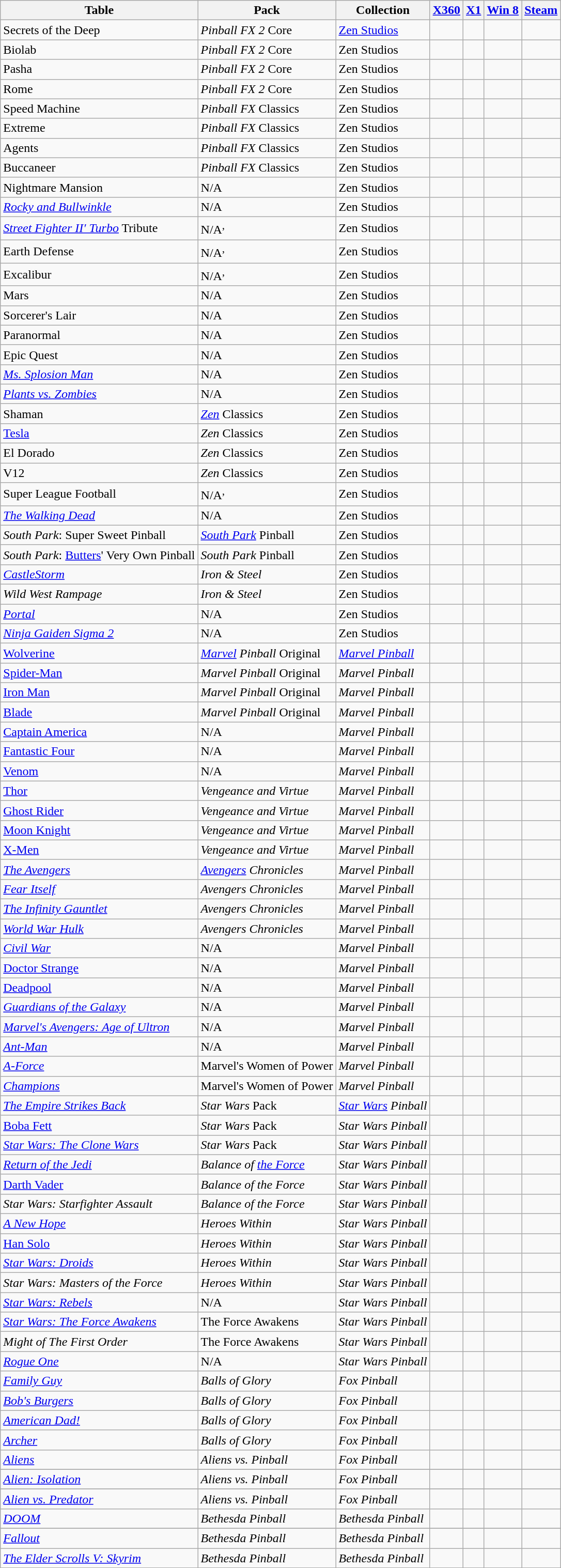<table class="wikitable sortable" style=>
<tr>
<th>Table</th>
<th>Pack</th>
<th>Collection</th>
<th><a href='#'>X360</a></th>
<th><a href='#'>X1</a></th>
<th><a href='#'>Win 8</a></th>
<th><a href='#'>Steam</a></th>
</tr>
<tr>
<td>Secrets of the Deep</td>
<td><em>Pinball FX 2</em> Core</td>
<td><a href='#'>Zen Studios</a></td>
<td></td>
<td></td>
<td></td>
<td></td>
</tr>
<tr>
<td>Biolab</td>
<td><em>Pinball FX 2</em> Core</td>
<td>Zen Studios</td>
<td></td>
<td></td>
<td></td>
<td></td>
</tr>
<tr>
<td>Pasha</td>
<td><em>Pinball FX 2</em> Core</td>
<td>Zen Studios</td>
<td></td>
<td></td>
<td></td>
<td></td>
</tr>
<tr>
<td>Rome</td>
<td><em>Pinball FX 2</em> Core</td>
<td>Zen Studios</td>
<td></td>
<td></td>
<td></td>
<td></td>
</tr>
<tr>
<td>Speed Machine</td>
<td><em>Pinball FX</em> Classics</td>
<td>Zen Studios</td>
<td></td>
<td></td>
<td></td>
<td></td>
</tr>
<tr>
<td>Extreme</td>
<td><em>Pinball FX</em> Classics</td>
<td>Zen Studios</td>
<td></td>
<td></td>
<td></td>
<td></td>
</tr>
<tr>
<td>Agents</td>
<td><em>Pinball FX</em> Classics</td>
<td>Zen Studios</td>
<td></td>
<td></td>
<td></td>
<td></td>
</tr>
<tr>
<td>Buccaneer</td>
<td><em>Pinball FX</em> Classics</td>
<td>Zen Studios</td>
<td></td>
<td></td>
<td></td>
<td></td>
</tr>
<tr>
<td>Nightmare Mansion</td>
<td>N/A</td>
<td>Zen Studios</td>
<td></td>
<td></td>
<td></td>
<td></td>
</tr>
<tr>
<td><em><a href='#'>Rocky and Bullwinkle</a></em></td>
<td>N/A</td>
<td>Zen Studios</td>
<td></td>
<td></td>
<td></td>
<td></td>
</tr>
<tr>
<td><em><a href='#'>Street Fighter II′ Turbo</a></em> Tribute</td>
<td>N/A<sup>,</sup></td>
<td>Zen Studios</td>
<td></td>
<td></td>
<td></td>
<td></td>
</tr>
<tr>
<td>Earth Defense</td>
<td>N/A<sup>,</sup></td>
<td>Zen Studios</td>
<td></td>
<td></td>
<td></td>
<td></td>
</tr>
<tr>
<td>Excalibur</td>
<td>N/A<sup>,</sup></td>
<td>Zen Studios</td>
<td></td>
<td></td>
<td></td>
<td></td>
</tr>
<tr>
<td>Mars</td>
<td>N/A</td>
<td>Zen Studios</td>
<td></td>
<td></td>
<td></td>
<td></td>
</tr>
<tr>
<td>Sorcerer's Lair</td>
<td>N/A</td>
<td>Zen Studios</td>
<td></td>
<td></td>
<td></td>
<td></td>
</tr>
<tr>
<td>Paranormal</td>
<td>N/A</td>
<td>Zen Studios</td>
<td></td>
<td></td>
<td></td>
<td></td>
</tr>
<tr>
<td>Epic Quest</td>
<td>N/A</td>
<td>Zen Studios</td>
<td></td>
<td></td>
<td></td>
<td></td>
</tr>
<tr>
<td><em><a href='#'>Ms. Splosion Man</a></em></td>
<td>N/A</td>
<td>Zen Studios</td>
<td></td>
<td></td>
<td></td>
<td></td>
</tr>
<tr>
<td><em><a href='#'>Plants vs. Zombies</a></em></td>
<td>N/A</td>
<td>Zen Studios</td>
<td></td>
<td></td>
<td></td>
<td></td>
</tr>
<tr>
<td>Shaman</td>
<td><em><a href='#'>Zen</a></em> Classics</td>
<td>Zen Studios</td>
<td></td>
<td></td>
<td></td>
<td></td>
</tr>
<tr>
<td><a href='#'>Tesla</a></td>
<td><em>Zen</em> Classics</td>
<td>Zen Studios</td>
<td></td>
<td></td>
<td></td>
<td></td>
</tr>
<tr>
<td>El Dorado</td>
<td><em>Zen</em> Classics</td>
<td>Zen Studios</td>
<td></td>
<td></td>
<td></td>
<td></td>
</tr>
<tr>
<td>V12</td>
<td><em>Zen</em> Classics</td>
<td>Zen Studios</td>
<td></td>
<td></td>
<td></td>
<td></td>
</tr>
<tr>
<td>Super League Football</td>
<td>N/A<sup>,</sup></td>
<td>Zen Studios</td>
<td></td>
<td></td>
<td></td>
<td></td>
</tr>
<tr>
<td><em><a href='#'>The Walking Dead</a></em></td>
<td>N/A</td>
<td>Zen Studios</td>
<td></td>
<td></td>
<td></td>
<td></td>
</tr>
<tr>
<td><em>South Park</em>: Super Sweet Pinball</td>
<td><em><a href='#'>South Park</a></em> Pinball</td>
<td>Zen Studios</td>
<td></td>
<td></td>
<td></td>
<td></td>
</tr>
<tr>
<td><em>South Park</em>: <a href='#'>Butters</a>' Very Own Pinball</td>
<td><em>South Park</em> Pinball</td>
<td>Zen Studios</td>
<td></td>
<td></td>
<td></td>
<td></td>
</tr>
<tr>
<td><em><a href='#'>CastleStorm</a></em></td>
<td><em>Iron & Steel</em></td>
<td>Zen Studios</td>
<td></td>
<td></td>
<td></td>
<td></td>
</tr>
<tr>
<td><em>Wild West Rampage</em></td>
<td><em>Iron & Steel</em></td>
<td>Zen Studios</td>
<td></td>
<td></td>
<td></td>
<td></td>
</tr>
<tr |>
<td><em><a href='#'>Portal</a></em></td>
<td>N/A</td>
<td>Zen Studios</td>
<td></td>
<td></td>
<td></td>
<td></td>
</tr>
<tr>
<td><em><a href='#'>Ninja Gaiden Sigma 2</a></em></td>
<td>N/A</td>
<td>Zen Studios</td>
<td></td>
<td></td>
<td></td>
<td></td>
</tr>
<tr>
<td><a href='#'>Wolverine</a></td>
<td><em><a href='#'>Marvel</a> Pinball</em> Original</td>
<td><em><a href='#'>Marvel Pinball</a></em></td>
<td></td>
<td></td>
<td></td>
<td></td>
</tr>
<tr>
<td><a href='#'>Spider-Man</a></td>
<td><em>Marvel Pinball</em> Original</td>
<td><em>Marvel Pinball</em></td>
<td></td>
<td></td>
<td></td>
<td></td>
</tr>
<tr>
<td><a href='#'>Iron Man</a></td>
<td><em>Marvel Pinball</em> Original</td>
<td><em>Marvel Pinball</em></td>
<td></td>
<td></td>
<td></td>
<td></td>
</tr>
<tr>
<td><a href='#'>Blade</a></td>
<td><em>Marvel Pinball</em> Original</td>
<td><em>Marvel Pinball</em></td>
<td></td>
<td></td>
<td></td>
<td></td>
</tr>
<tr>
<td><a href='#'>Captain America</a></td>
<td>N/A</td>
<td><em>Marvel Pinball</em></td>
<td></td>
<td></td>
<td></td>
<td></td>
</tr>
<tr>
<td><a href='#'>Fantastic Four</a></td>
<td>N/A</td>
<td><em>Marvel Pinball</em></td>
<td></td>
<td></td>
<td></td>
<td></td>
</tr>
<tr>
<td><a href='#'>Venom</a></td>
<td>N/A</td>
<td><em>Marvel Pinball</em></td>
<td></td>
<td></td>
<td></td>
<td></td>
</tr>
<tr>
<td><a href='#'>Thor</a></td>
<td><em>Vengeance and Virtue</em></td>
<td><em>Marvel Pinball</em></td>
<td></td>
<td></td>
<td></td>
<td></td>
</tr>
<tr>
<td><a href='#'>Ghost Rider</a></td>
<td><em>Vengeance and Virtue</em></td>
<td><em>Marvel Pinball</em></td>
<td></td>
<td></td>
<td></td>
<td></td>
</tr>
<tr>
<td><a href='#'>Moon Knight</a></td>
<td><em>Vengeance and Virtue</em></td>
<td><em>Marvel Pinball</em></td>
<td></td>
<td></td>
<td></td>
<td></td>
</tr>
<tr>
<td><a href='#'>X-Men</a></td>
<td><em>Vengeance and Virtue</em></td>
<td><em>Marvel Pinball</em></td>
<td></td>
<td></td>
<td></td>
<td></td>
</tr>
<tr>
<td><em><a href='#'>The Avengers</a></em></td>
<td><em><a href='#'>Avengers</a> Chronicles</em></td>
<td><em>Marvel Pinball</em></td>
<td></td>
<td></td>
<td></td>
<td></td>
</tr>
<tr>
<td><em><a href='#'>Fear Itself</a></em></td>
<td><em>Avengers Chronicles</em></td>
<td><em>Marvel Pinball</em></td>
<td></td>
<td></td>
<td></td>
<td></td>
</tr>
<tr>
<td><em><a href='#'>The Infinity Gauntlet</a></em></td>
<td><em>Avengers Chronicles</em></td>
<td><em>Marvel Pinball</em></td>
<td></td>
<td></td>
<td></td>
<td></td>
</tr>
<tr>
<td><em><a href='#'>World War Hulk</a></em></td>
<td><em>Avengers Chronicles</em></td>
<td><em>Marvel Pinball</em></td>
<td></td>
<td></td>
<td></td>
<td></td>
</tr>
<tr>
<td><em><a href='#'>Civil War</a></em></td>
<td>N/A</td>
<td><em>Marvel Pinball</em></td>
<td></td>
<td></td>
<td></td>
<td></td>
</tr>
<tr>
<td><a href='#'>Doctor Strange</a></td>
<td>N/A</td>
<td><em>Marvel Pinball</em></td>
<td></td>
<td></td>
<td></td>
<td></td>
</tr>
<tr>
<td><a href='#'>Deadpool</a></td>
<td>N/A</td>
<td><em>Marvel Pinball</em></td>
<td></td>
<td></td>
<td></td>
<td></td>
</tr>
<tr>
<td><em><a href='#'>Guardians of the Galaxy</a></em></td>
<td>N/A</td>
<td><em>Marvel Pinball</em></td>
<td></td>
<td></td>
<td></td>
<td></td>
</tr>
<tr>
<td><em><a href='#'>Marvel's Avengers: Age of Ultron</a></em></td>
<td>N/A</td>
<td><em>Marvel Pinball</em></td>
<td></td>
<td></td>
<td></td>
<td></td>
</tr>
<tr>
<td><em><a href='#'>Ant-Man</a></em></td>
<td>N/A</td>
<td><em>Marvel Pinball</em></td>
<td></td>
<td></td>
<td></td>
<td></td>
</tr>
<tr>
<td><em><a href='#'>A-Force</a></em></td>
<td>Marvel's Women of Power</td>
<td><em>Marvel Pinball</em></td>
<td></td>
<td></td>
<td></td>
<td></td>
</tr>
<tr>
<td><em><a href='#'>Champions</a></em></td>
<td>Marvel's Women of Power</td>
<td><em>Marvel Pinball</em></td>
<td></td>
<td></td>
<td></td>
<td></td>
</tr>
<tr>
<td><em><a href='#'>The Empire Strikes Back</a></em></td>
<td><em>Star Wars</em> Pack</td>
<td><em><a href='#'>Star Wars</a> Pinball</em></td>
<td></td>
<td></td>
<td></td>
<td></td>
</tr>
<tr>
<td><a href='#'>Boba Fett</a></td>
<td><em>Star Wars</em> Pack</td>
<td><em>Star Wars Pinball</em></td>
<td></td>
<td></td>
<td></td>
<td></td>
</tr>
<tr>
<td><em><a href='#'>Star Wars: The Clone Wars</a></em></td>
<td><em>Star Wars</em> Pack</td>
<td><em>Star Wars Pinball</em></td>
<td></td>
<td></td>
<td></td>
<td></td>
</tr>
<tr>
<td><em><a href='#'>Return of the Jedi</a></em></td>
<td><em>Balance of <a href='#'>the Force</a> </em></td>
<td><em>Star Wars Pinball</em></td>
<td></td>
<td></td>
<td></td>
<td></td>
</tr>
<tr>
<td><a href='#'>Darth Vader</a></td>
<td><em>Balance of the Force</em></td>
<td><em>Star Wars Pinball</em></td>
<td></td>
<td></td>
<td></td>
<td></td>
</tr>
<tr>
<td><em>Star Wars: Starfighter Assault</em></td>
<td><em>Balance of the Force</em></td>
<td><em>Star Wars Pinball</em></td>
<td></td>
<td></td>
<td></td>
<td></td>
</tr>
<tr>
<td><em><a href='#'>A New Hope</a></em></td>
<td><em>Heroes Within</em></td>
<td><em>Star Wars Pinball</em></td>
<td></td>
<td></td>
<td></td>
<td></td>
</tr>
<tr>
<td><a href='#'>Han Solo</a></td>
<td><em>Heroes Within</em></td>
<td><em>Star Wars Pinball</em></td>
<td></td>
<td></td>
<td></td>
<td></td>
</tr>
<tr>
<td><em><a href='#'>Star Wars: Droids</a></em></td>
<td><em>Heroes Within</em></td>
<td><em>Star Wars Pinball</em></td>
<td></td>
<td></td>
<td></td>
<td></td>
</tr>
<tr>
<td><em>Star Wars: Masters of the Force</em></td>
<td><em>Heroes Within</em></td>
<td><em>Star Wars Pinball</em></td>
<td></td>
<td></td>
<td></td>
<td></td>
</tr>
<tr>
<td><em><a href='#'>Star Wars: Rebels</a></em></td>
<td>N/A</td>
<td><em>Star Wars Pinball</em></td>
<td></td>
<td></td>
<td></td>
<td></td>
</tr>
<tr>
<td><em><a href='#'>Star Wars: The Force Awakens</a></em></td>
<td>The Force Awakens</td>
<td><em>Star Wars Pinball</em></td>
<td></td>
<td></td>
<td></td>
<td></td>
</tr>
<tr>
<td><em>Might of The First Order</em></td>
<td>The Force Awakens</td>
<td><em>Star Wars Pinball</em></td>
<td></td>
<td></td>
<td></td>
<td></td>
</tr>
<tr>
<td><em><a href='#'>Rogue One</a></em></td>
<td>N/A</td>
<td><em>Star Wars Pinball</em></td>
<td></td>
<td></td>
<td></td>
<td></td>
</tr>
<tr>
<td><em><a href='#'>Family Guy</a></em></td>
<td><em>Balls of Glory</em></td>
<td><em>Fox Pinball</em></td>
<td></td>
<td></td>
<td></td>
<td></td>
</tr>
<tr>
<td><em><a href='#'>Bob's Burgers</a></em></td>
<td><em>Balls of Glory</em></td>
<td><em>Fox Pinball</em></td>
<td></td>
<td></td>
<td></td>
<td></td>
</tr>
<tr>
<td><em><a href='#'>American Dad!</a></em></td>
<td><em>Balls of Glory</em></td>
<td><em>Fox Pinball</em></td>
<td></td>
<td></td>
<td></td>
<td></td>
</tr>
<tr>
<td><em><a href='#'>Archer</a></em></td>
<td><em>Balls of Glory</em></td>
<td><em>Fox Pinball</em></td>
<td></td>
<td></td>
<td></td>
<td></td>
</tr>
<tr>
<td><em><a href='#'>Aliens</a></em></td>
<td><em>Aliens vs. Pinball</em></td>
<td><em>Fox Pinball</em></td>
<td></td>
<td></td>
<td></td>
<td></td>
</tr>
<tr>
</tr>
<tr>
<td><em><a href='#'>Alien: Isolation</a></em></td>
<td><em>Aliens vs. Pinball</em></td>
<td><em>Fox Pinball</em></td>
<td></td>
<td></td>
<td></td>
<td></td>
</tr>
<tr>
</tr>
<tr>
<td><em><a href='#'>Alien vs. Predator</a></em></td>
<td><em>Aliens vs. Pinball</em></td>
<td><em>Fox Pinball</em></td>
<td></td>
<td></td>
<td></td>
<td></td>
</tr>
<tr>
<td><em><a href='#'>DOOM</a></em></td>
<td><em>Bethesda Pinball</em></td>
<td><em>Bethesda Pinball</em></td>
<td></td>
<td></td>
<td></td>
<td></td>
</tr>
<tr>
</tr>
<tr>
<td><em><a href='#'>Fallout</a></em></td>
<td><em>Bethesda Pinball</em></td>
<td><em>Bethesda Pinball</em></td>
<td></td>
<td></td>
<td></td>
<td></td>
</tr>
<tr>
<td><em><a href='#'>The Elder Scrolls V: Skyrim</a></em></td>
<td><em>Bethesda Pinball</em></td>
<td><em>Bethesda Pinball</em></td>
<td></td>
<td></td>
<td></td>
<td></td>
</tr>
<tr>
</tr>
</table>
